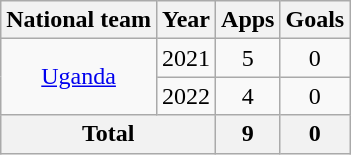<table class=wikitable style="text-align: center">
<tr>
<th>National team</th>
<th>Year</th>
<th>Apps</th>
<th>Goals</th>
</tr>
<tr>
<td rowspan="2"><a href='#'>Uganda</a></td>
<td>2021</td>
<td>5</td>
<td>0</td>
</tr>
<tr>
<td>2022</td>
<td>4</td>
<td>0</td>
</tr>
<tr>
<th colspan="2">Total</th>
<th>9</th>
<th>0</th>
</tr>
</table>
